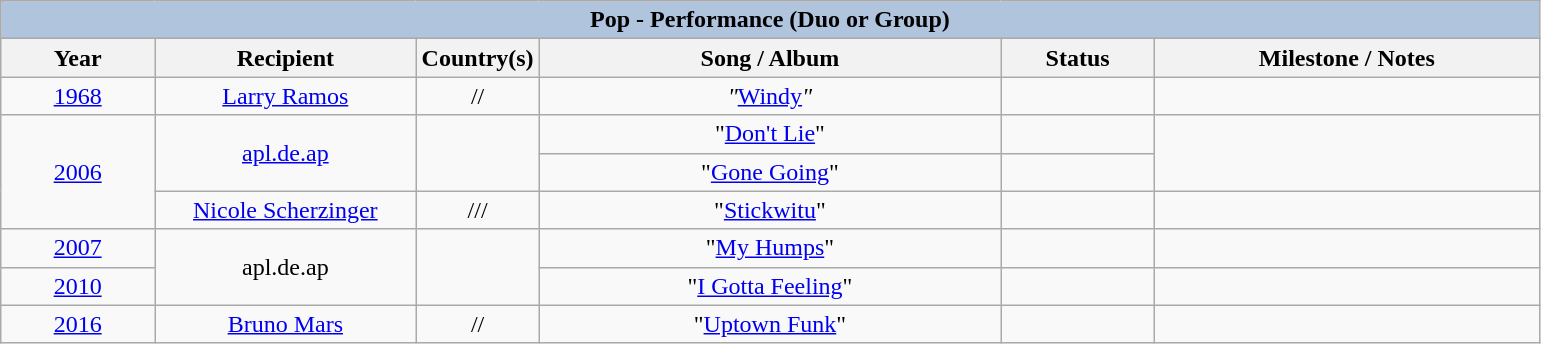<table class="wikitable" style="text-align: center">
<tr>
<th colspan="6" style="background:#B0C4DE;">Pop - Performance (Duo or Group)</th>
</tr>
<tr>
<th width="10%">Year</th>
<th width="17%">Recipient</th>
<th width="8%">Country(s)</th>
<th width="30%">Song / Album</th>
<th width="10%">Status</th>
<th width="25%">Milestone / Notes</th>
</tr>
<tr>
<td><a href='#'>1968</a><br></td>
<td><a href='#'>Larry Ramos</a></td>
<td>//</td>
<td><em>"</em><a href='#'>Windy</a><em>"</em></td>
<td></td>
<td></td>
</tr>
<tr>
<td rowspan="3"><a href='#'>2006</a><br></td>
<td rowspan="2"><a href='#'>apl.de.ap</a></td>
<td rowspan="2"></td>
<td>"<a href='#'>Don't Lie</a>"</td>
<td></td>
<td rowspan="2"></td>
</tr>
<tr>
<td>"<a href='#'>Gone Going</a>"</td>
<td></td>
</tr>
<tr>
<td><a href='#'>Nicole Scherzinger</a></td>
<td>///</td>
<td>"<a href='#'>Stickwitu</a>"</td>
<td></td>
<td></td>
</tr>
<tr>
<td><a href='#'>2007</a><br></td>
<td rowspan="2">apl.de.ap</td>
<td rowspan="2"></td>
<td>"<a href='#'>My Humps</a>"</td>
<td></td>
<td></td>
</tr>
<tr>
<td><a href='#'>2010</a><br></td>
<td>"<a href='#'>I Gotta Feeling</a>"</td>
<td></td>
<td></td>
</tr>
<tr>
<td><a href='#'>2016</a><br></td>
<td><a href='#'>Bruno Mars</a></td>
<td>//</td>
<td>"<a href='#'>Uptown Funk</a>"</td>
<td></td>
<td></td>
</tr>
</table>
